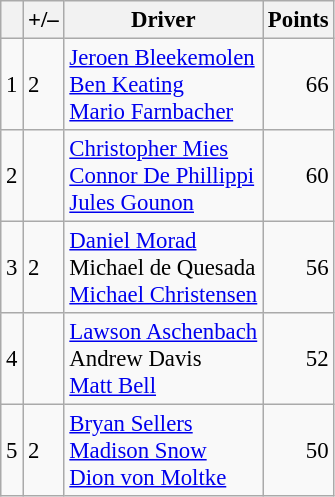<table class="wikitable" style="font-size: 95%;">
<tr>
<th scope="col"></th>
<th scope="col">+/–</th>
<th scope="col">Driver</th>
<th scope="col">Points</th>
</tr>
<tr>
<td align=center>1</td>
<td align="left"> 2</td>
<td> <a href='#'>Jeroen Bleekemolen</a><br> <a href='#'>Ben Keating</a><br> <a href='#'>Mario Farnbacher</a></td>
<td align=right>66</td>
</tr>
<tr>
<td align=center>2</td>
<td align="left"></td>
<td> <a href='#'>Christopher Mies</a><br> <a href='#'>Connor De Phillippi</a><br> <a href='#'>Jules Gounon</a></td>
<td align=right>60</td>
</tr>
<tr>
<td align=center>3</td>
<td align="left"> 2</td>
<td> <a href='#'>Daniel Morad</a><br>  Michael de Quesada<br> <a href='#'>Michael Christensen</a></td>
<td align=right>56</td>
</tr>
<tr>
<td align=center>4</td>
<td align="left"></td>
<td> <a href='#'>Lawson Aschenbach</a><br> Andrew Davis<br> <a href='#'>Matt Bell</a></td>
<td align=right>52</td>
</tr>
<tr>
<td align=center>5</td>
<td align="left"> 2</td>
<td> <a href='#'>Bryan Sellers</a><br> <a href='#'>Madison Snow</a><br> <a href='#'>Dion von Moltke</a></td>
<td align=right>50</td>
</tr>
</table>
